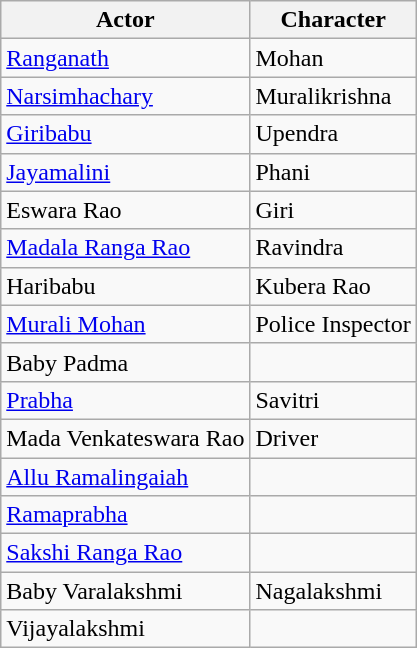<table class="wikitable">
<tr>
<th>Actor</th>
<th>Character</th>
</tr>
<tr>
<td><a href='#'>Ranganath</a></td>
<td>Mohan</td>
</tr>
<tr>
<td><a href='#'>Narsimhachary</a></td>
<td>Muralikrishna</td>
</tr>
<tr>
<td><a href='#'>Giribabu</a></td>
<td>Upendra</td>
</tr>
<tr>
<td><a href='#'>Jayamalini</a></td>
<td>Phani</td>
</tr>
<tr>
<td>Eswara Rao</td>
<td>Giri</td>
</tr>
<tr>
<td><a href='#'>Madala Ranga Rao</a></td>
<td>Ravindra</td>
</tr>
<tr>
<td>Haribabu</td>
<td>Kubera Rao</td>
</tr>
<tr>
<td><a href='#'>Murali Mohan</a></td>
<td>Police Inspector</td>
</tr>
<tr>
<td>Baby Padma</td>
<td></td>
</tr>
<tr>
<td><a href='#'>Prabha</a></td>
<td>Savitri</td>
</tr>
<tr>
<td>Mada Venkateswara Rao</td>
<td>Driver</td>
</tr>
<tr>
<td><a href='#'>Allu Ramalingaiah</a></td>
<td></td>
</tr>
<tr>
<td><a href='#'>Ramaprabha</a></td>
<td></td>
</tr>
<tr>
<td><a href='#'>Sakshi Ranga Rao</a></td>
<td></td>
</tr>
<tr>
<td>Baby Varalakshmi</td>
<td>Nagalakshmi</td>
</tr>
<tr>
<td>Vijayalakshmi</td>
<td></td>
</tr>
</table>
